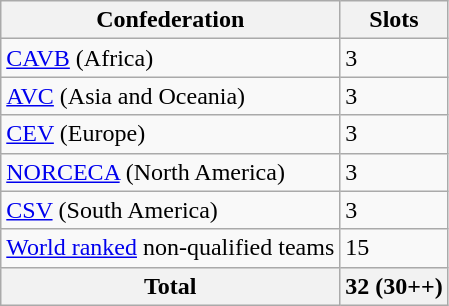<table class="wikitable">
<tr>
<th>Confederation</th>
<th>Slots</th>
</tr>
<tr>
<td style="text-align:left;"><a href='#'>CAVB</a> (Africa)</td>
<td>3</td>
</tr>
<tr>
<td style="text-align:left;"><a href='#'>AVC</a> (Asia and Oceania)</td>
<td>3</td>
</tr>
<tr>
<td style="text-align:left;"><a href='#'>CEV</a> (Europe)</td>
<td>3</td>
</tr>
<tr>
<td style="text-align:left;"><a href='#'>NORCECA</a> (North America)</td>
<td>3</td>
</tr>
<tr>
<td style="text-align:left;"><a href='#'>CSV</a> (South America)</td>
<td>3</td>
</tr>
<tr>
<td style="text-align:left;"><a href='#'>World ranked</a> non-qualified teams</td>
<td>15</td>
</tr>
<tr>
<th>Total</th>
<th>32 (30++)</th>
</tr>
</table>
